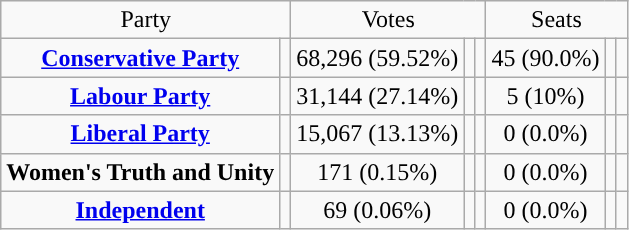<table class=wikitable style="text-align:center;">
<tr>
<td colspan=2>Party</td>
<td colspan=3>Votes</td>
<td colspan=3>Seats</td>
</tr>
<tr>
<td><strong><a href='#'>Conservative Party</a></strong></td>
<td style="background:"></td>
<td>68,296 (59.52%)</td>
<td></td>
<td></td>
<td>45 (90.0%)</td>
<td></td>
<td></td>
</tr>
<tr>
<td><strong><a href='#'>Labour Party</a></strong></td>
<td style="background:"></td>
<td>31,144 (27.14%)</td>
<td></td>
<td></td>
<td>5 (10%)</td>
<td></td>
<td></td>
</tr>
<tr>
<td><strong><a href='#'>Liberal Party</a></strong></td>
<td style="background:"></td>
<td>15,067 (13.13%)</td>
<td></td>
<td></td>
<td>0 (0.0%)</td>
<td></td>
<td></td>
</tr>
<tr>
<td><strong>Women's Truth and Unity</strong></td>
<td style="background:"></td>
<td>171 (0.15%)</td>
<td></td>
<td></td>
<td>0 (0.0%)</td>
<td></td>
<td></td>
</tr>
<tr>
<td><strong><a href='#'>Independent</a></strong></td>
<td style="background:"></td>
<td>69 (0.06%)</td>
<td></td>
<td></td>
<td>0 (0.0%)</td>
<td></td>
<td></td>
</tr>
</table>
